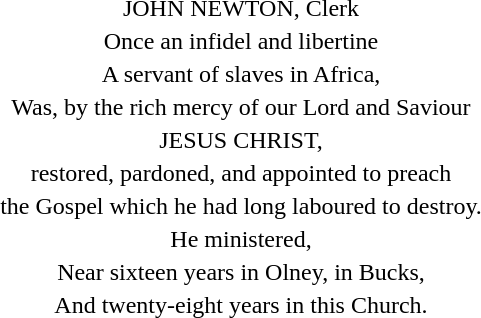<table style="margin:0.2em auto; text-align:center">
<tr>
<td>JOHN NEWTON, Clerk</td>
</tr>
<tr>
<td>Once an infidel and libertine</td>
</tr>
<tr>
<td>A servant of slaves in Africa,</td>
</tr>
<tr>
<td>Was, by the rich mercy of our Lord and Saviour</td>
</tr>
<tr>
<td>JESUS CHRIST,</td>
</tr>
<tr>
<td>restored, pardoned, and appointed to preach</td>
</tr>
<tr>
<td>the Gospel which he had long laboured to destroy.</td>
</tr>
<tr>
<td>He ministered,</td>
</tr>
<tr>
<td>Near sixteen years in Olney, in Bucks,</td>
</tr>
<tr>
<td>And twenty-eight years in this Church.</td>
</tr>
</table>
